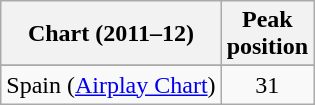<table class="wikitable sortable">
<tr>
<th scope="col">Chart (2011–12)</th>
<th scope="col">Peak<br>position</th>
</tr>
<tr>
</tr>
<tr>
</tr>
<tr>
</tr>
<tr>
</tr>
<tr>
</tr>
<tr>
<td>Spain (<a href='#'>Airplay Chart</a>)</td>
<td style="text-align:center;">31</td>
</tr>
</table>
